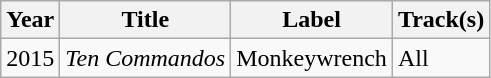<table class="wikitable" border="1">
<tr>
<th><strong>Year</strong></th>
<th><strong>Title</strong></th>
<th><strong>Label</strong></th>
<th><strong>Track(s)</strong></th>
</tr>
<tr>
<td>2015</td>
<td><em>Ten Commandos</em></td>
<td>Monkeywrench</td>
<td>All</td>
</tr>
</table>
